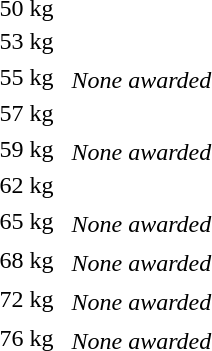<table>
<tr>
<td rowspan=2>50 kg<br></td>
<td rowspan=2></td>
<td rowspan=2></td>
<td></td>
</tr>
<tr>
<td></td>
</tr>
<tr>
<td rowspan=2>53 kg<br></td>
<td rowspan=2></td>
<td rowspan=2></td>
<td></td>
</tr>
<tr>
<td></td>
</tr>
<tr>
<td rowspan=2>55 kg<br></td>
<td rowspan=2></td>
<td rowspan=2></td>
<td></td>
</tr>
<tr>
<td><em>None awarded</em></td>
</tr>
<tr>
<td rowspan=2>57 kg<br></td>
<td rowspan=2></td>
<td rowspan=2></td>
<td></td>
</tr>
<tr>
<td></td>
</tr>
<tr>
<td rowspan=2>59 kg<br></td>
<td rowspan=2></td>
<td rowspan=2></td>
<td></td>
</tr>
<tr>
<td><em>None awarded</em></td>
</tr>
<tr>
<td rowspan=2>62 kg<br></td>
<td rowspan=2></td>
<td rowspan=2></td>
<td></td>
</tr>
<tr>
<td></td>
</tr>
<tr>
<td rowspan=2>65 kg<br></td>
<td rowspan=2></td>
<td rowspan=2></td>
<td></td>
</tr>
<tr>
<td><em>None awarded</em></td>
</tr>
<tr>
<td rowspan=2>68 kg<br></td>
<td rowspan=2></td>
<td rowspan=2></td>
<td></td>
</tr>
<tr>
<td><em>None awarded</em></td>
</tr>
<tr>
<td rowspan=2>72 kg<br></td>
<td rowspan=2></td>
<td rowspan=2></td>
<td></td>
</tr>
<tr>
<td><em>None awarded</em></td>
</tr>
<tr>
<td rowspan=2>76 kg<br></td>
<td rowspan=2></td>
<td rowspan=2></td>
<td></td>
</tr>
<tr>
<td><em>None awarded</em></td>
</tr>
</table>
